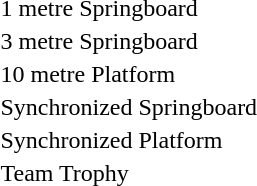<table>
<tr>
<td>1 metre Springboard</td>
<td></td>
<td></td>
<td></td>
</tr>
<tr>
<td>3 metre Springboard</td>
<td></td>
<td></td>
<td></td>
</tr>
<tr>
<td>10 metre Platform</td>
<td></td>
<td></td>
<td></td>
</tr>
<tr>
<td>Synchronized Springboard</td>
<td></td>
<td></td>
<td></td>
</tr>
<tr>
<td>Synchronized Platform</td>
<td></td>
<td></td>
<td></td>
</tr>
<tr>
<td>Team Trophy</td>
<td></td>
<td></td>
<td></td>
</tr>
</table>
